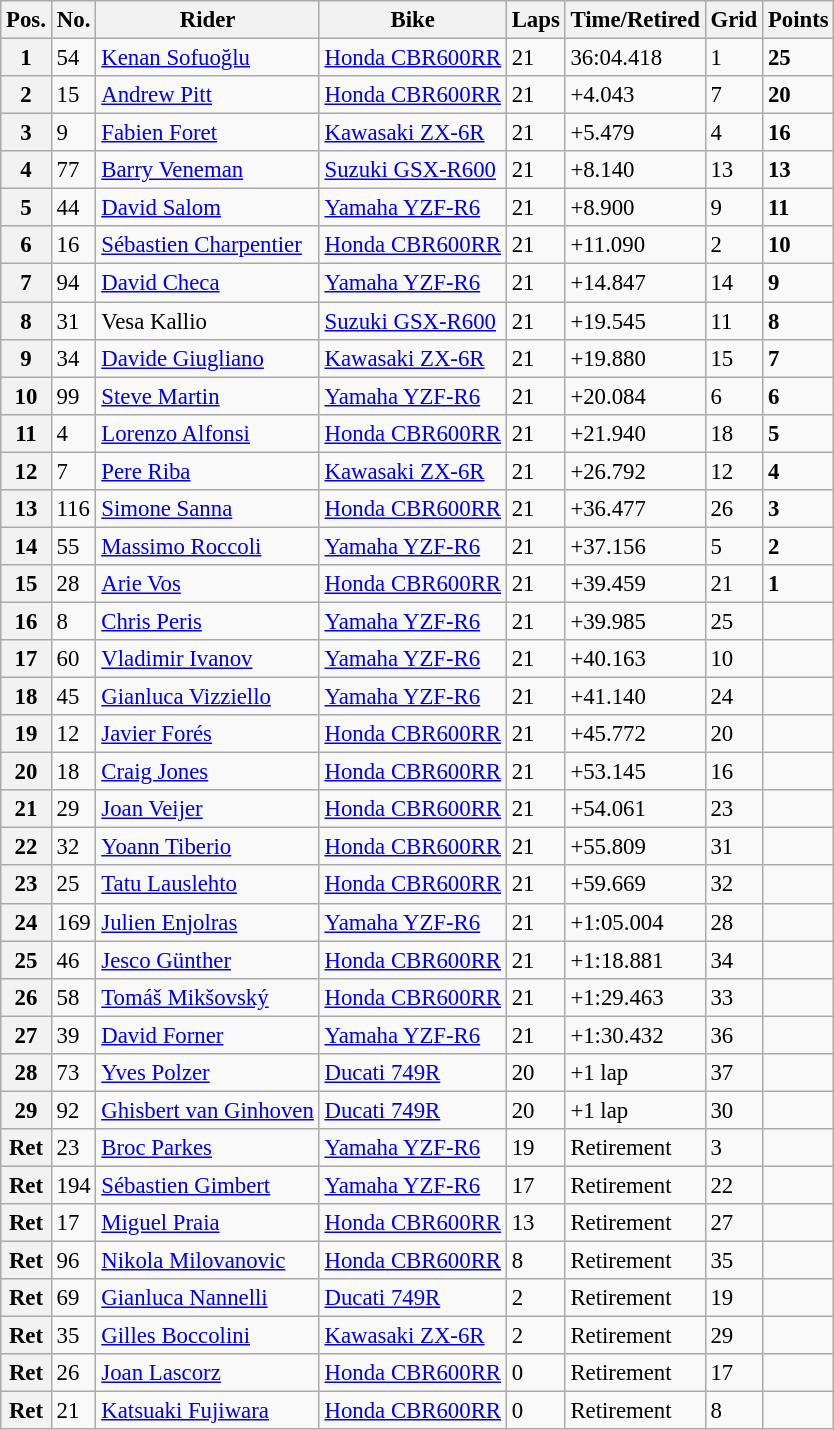<table class="wikitable" style="font-size: 95%;">
<tr>
<th>Pos.</th>
<th>No.</th>
<th>Rider</th>
<th>Bike</th>
<th>Laps</th>
<th>Time/Retired</th>
<th>Grid</th>
<th>Points</th>
</tr>
<tr>
<th>1</th>
<td>54</td>
<td> <a href='#'>Kenan Sofuoğlu</a></td>
<td><a href='#'>Honda CBR600RR</a></td>
<td>21</td>
<td>36:04.418</td>
<td>1</td>
<td><strong>25</strong></td>
</tr>
<tr>
<th>2</th>
<td>15</td>
<td> <a href='#'>Andrew Pitt</a></td>
<td><a href='#'>Honda CBR600RR</a></td>
<td>21</td>
<td>+4.043</td>
<td>7</td>
<td><strong>20</strong></td>
</tr>
<tr>
<th>3</th>
<td>9</td>
<td> <a href='#'>Fabien Foret</a></td>
<td><a href='#'>Kawasaki ZX-6R</a></td>
<td>21</td>
<td>+5.479</td>
<td>4</td>
<td><strong>16</strong></td>
</tr>
<tr>
<th>4</th>
<td>77</td>
<td> <a href='#'>Barry Veneman</a></td>
<td><a href='#'>Suzuki GSX-R600</a></td>
<td>21</td>
<td>+8.140</td>
<td>13</td>
<td><strong>13</strong></td>
</tr>
<tr>
<th>5</th>
<td>44</td>
<td> <a href='#'>David Salom</a></td>
<td><a href='#'>Yamaha YZF-R6</a></td>
<td>21</td>
<td>+8.900</td>
<td>9</td>
<td><strong>11</strong></td>
</tr>
<tr>
<th>6</th>
<td>16</td>
<td> <a href='#'>Sébastien Charpentier</a></td>
<td><a href='#'>Honda CBR600RR</a></td>
<td>21</td>
<td>+11.090</td>
<td>2</td>
<td><strong>10</strong></td>
</tr>
<tr>
<th>7</th>
<td>94</td>
<td> <a href='#'>David Checa</a></td>
<td><a href='#'>Yamaha YZF-R6</a></td>
<td>21</td>
<td>+14.847</td>
<td>14</td>
<td><strong>9</strong></td>
</tr>
<tr>
<th>8</th>
<td>31</td>
<td> Vesa Kallio</td>
<td><a href='#'>Suzuki GSX-R600</a></td>
<td>21</td>
<td>+19.545</td>
<td>11</td>
<td><strong>8</strong></td>
</tr>
<tr>
<th>9</th>
<td>34</td>
<td> <a href='#'>Davide Giugliano</a></td>
<td><a href='#'>Kawasaki ZX-6R</a></td>
<td>21</td>
<td>+19.880</td>
<td>15</td>
<td><strong>7</strong></td>
</tr>
<tr>
<th>10</th>
<td>99</td>
<td> <a href='#'>Steve Martin</a></td>
<td><a href='#'>Yamaha YZF-R6</a></td>
<td>21</td>
<td>+20.084</td>
<td>6</td>
<td><strong>6</strong></td>
</tr>
<tr>
<th>11</th>
<td>4</td>
<td> <a href='#'>Lorenzo Alfonsi</a></td>
<td><a href='#'>Honda CBR600RR</a></td>
<td>21</td>
<td>+21.940</td>
<td>18</td>
<td><strong>5</strong></td>
</tr>
<tr>
<th>12</th>
<td>7</td>
<td> <a href='#'>Pere Riba</a></td>
<td><a href='#'>Kawasaki ZX-6R</a></td>
<td>21</td>
<td>+26.792</td>
<td>12</td>
<td><strong>4</strong></td>
</tr>
<tr>
<th>13</th>
<td>116</td>
<td> <a href='#'>Simone Sanna</a></td>
<td><a href='#'>Honda CBR600RR</a></td>
<td>21</td>
<td>+36.477</td>
<td>26</td>
<td><strong>3</strong></td>
</tr>
<tr>
<th>14</th>
<td>55</td>
<td> <a href='#'>Massimo Roccoli</a></td>
<td><a href='#'>Yamaha YZF-R6</a></td>
<td>21</td>
<td>+37.156</td>
<td>5</td>
<td><strong>2</strong></td>
</tr>
<tr>
<th>15</th>
<td>28</td>
<td> <a href='#'>Arie Vos</a></td>
<td><a href='#'>Honda CBR600RR</a></td>
<td>21</td>
<td>+39.459</td>
<td>21</td>
<td><strong>1</strong></td>
</tr>
<tr>
<th>16</th>
<td>8</td>
<td> <a href='#'>Chris Peris</a></td>
<td><a href='#'>Yamaha YZF-R6</a></td>
<td>21</td>
<td>+39.985</td>
<td>25</td>
<td></td>
</tr>
<tr>
<th>17</th>
<td>60</td>
<td> <a href='#'>Vladimir Ivanov</a></td>
<td><a href='#'>Yamaha YZF-R6</a></td>
<td>21</td>
<td>+40.163</td>
<td>10</td>
<td></td>
</tr>
<tr>
<th>18</th>
<td>45</td>
<td> <a href='#'>Gianluca Vizziello</a></td>
<td><a href='#'>Yamaha YZF-R6</a></td>
<td>21</td>
<td>+41.140</td>
<td>24</td>
<td></td>
</tr>
<tr>
<th>19</th>
<td>12</td>
<td> <a href='#'>Javier Forés</a></td>
<td><a href='#'>Honda CBR600RR</a></td>
<td>21</td>
<td>+45.772</td>
<td>20</td>
<td></td>
</tr>
<tr>
<th>20</th>
<td>18</td>
<td> <a href='#'>Craig Jones</a></td>
<td><a href='#'>Honda CBR600RR</a></td>
<td>21</td>
<td>+53.145</td>
<td>16</td>
<td></td>
</tr>
<tr>
<th>21</th>
<td>29</td>
<td> <a href='#'>Joan Veijer</a></td>
<td><a href='#'>Honda CBR600RR</a></td>
<td>21</td>
<td>+54.061</td>
<td>23</td>
<td></td>
</tr>
<tr>
<th>22</th>
<td>32</td>
<td> <a href='#'>Yoann Tiberio</a></td>
<td><a href='#'>Honda CBR600RR</a></td>
<td>21</td>
<td>+55.809</td>
<td>31</td>
<td></td>
</tr>
<tr>
<th>23</th>
<td>25</td>
<td> <a href='#'>Tatu Lauslehto</a></td>
<td><a href='#'>Honda CBR600RR</a></td>
<td>21</td>
<td>+59.669</td>
<td>32</td>
<td></td>
</tr>
<tr>
<th>24</th>
<td>169</td>
<td> <a href='#'>Julien Enjolras</a></td>
<td><a href='#'>Yamaha YZF-R6</a></td>
<td>21</td>
<td>+1:05.004</td>
<td>28</td>
<td></td>
</tr>
<tr>
<th>25</th>
<td>46</td>
<td> <a href='#'>Jesco Günther</a></td>
<td><a href='#'>Honda CBR600RR</a></td>
<td>21</td>
<td>+1:18.881</td>
<td>34</td>
<td></td>
</tr>
<tr>
<th>26</th>
<td>58</td>
<td> <a href='#'>Tomáš Mikšovský</a></td>
<td><a href='#'>Honda CBR600RR</a></td>
<td>21</td>
<td>+1:29.463</td>
<td>33</td>
<td></td>
</tr>
<tr>
<th>27</th>
<td>39</td>
<td> <a href='#'>David Forner</a></td>
<td><a href='#'>Yamaha YZF-R6</a></td>
<td>21</td>
<td>+1:30.432</td>
<td>36</td>
<td></td>
</tr>
<tr>
<th>28</th>
<td>73</td>
<td> <a href='#'>Yves Polzer</a></td>
<td><a href='#'>Ducati 749R</a></td>
<td>20</td>
<td>+1 lap</td>
<td>37</td>
<td></td>
</tr>
<tr>
<th>29</th>
<td>92</td>
<td> <a href='#'>Ghisbert van Ginhoven</a></td>
<td><a href='#'>Ducati 749R</a></td>
<td>20</td>
<td>+1 lap</td>
<td>30</td>
<td></td>
</tr>
<tr>
<th>Ret</th>
<td>23</td>
<td> <a href='#'>Broc Parkes</a></td>
<td><a href='#'>Yamaha YZF-R6</a></td>
<td>19</td>
<td>Retirement</td>
<td>3</td>
<td></td>
</tr>
<tr>
<th>Ret</th>
<td>194</td>
<td> <a href='#'>Sébastien Gimbert</a></td>
<td><a href='#'>Yamaha YZF-R6</a></td>
<td>17</td>
<td>Retirement</td>
<td>22</td>
<td></td>
</tr>
<tr>
<th>Ret</th>
<td>17</td>
<td> <a href='#'>Miguel Praia</a></td>
<td><a href='#'>Honda CBR600RR</a></td>
<td>13</td>
<td>Retirement</td>
<td>27</td>
<td></td>
</tr>
<tr>
<th>Ret</th>
<td>96</td>
<td> <a href='#'>Nikola Milovanovic</a></td>
<td><a href='#'>Honda CBR600RR</a></td>
<td>8</td>
<td>Retirement</td>
<td>35</td>
<td></td>
</tr>
<tr>
<th>Ret</th>
<td>69</td>
<td> <a href='#'>Gianluca Nannelli</a></td>
<td><a href='#'>Ducati 749R</a></td>
<td>2</td>
<td>Retirement</td>
<td>19</td>
<td></td>
</tr>
<tr>
<th>Ret</th>
<td>35</td>
<td> <a href='#'>Gilles Boccolini</a></td>
<td><a href='#'>Kawasaki ZX-6R</a></td>
<td>2</td>
<td>Retirement</td>
<td>29</td>
<td></td>
</tr>
<tr>
<th>Ret</th>
<td>26</td>
<td> <a href='#'>Joan Lascorz</a></td>
<td><a href='#'>Honda CBR600RR</a></td>
<td>0</td>
<td>Retirement</td>
<td>17</td>
<td></td>
</tr>
<tr>
<th>Ret</th>
<td>21</td>
<td> <a href='#'>Katsuaki Fujiwara</a></td>
<td><a href='#'>Honda CBR600RR</a></td>
<td>0</td>
<td>Retirement</td>
<td>8</td>
<td></td>
</tr>
</table>
